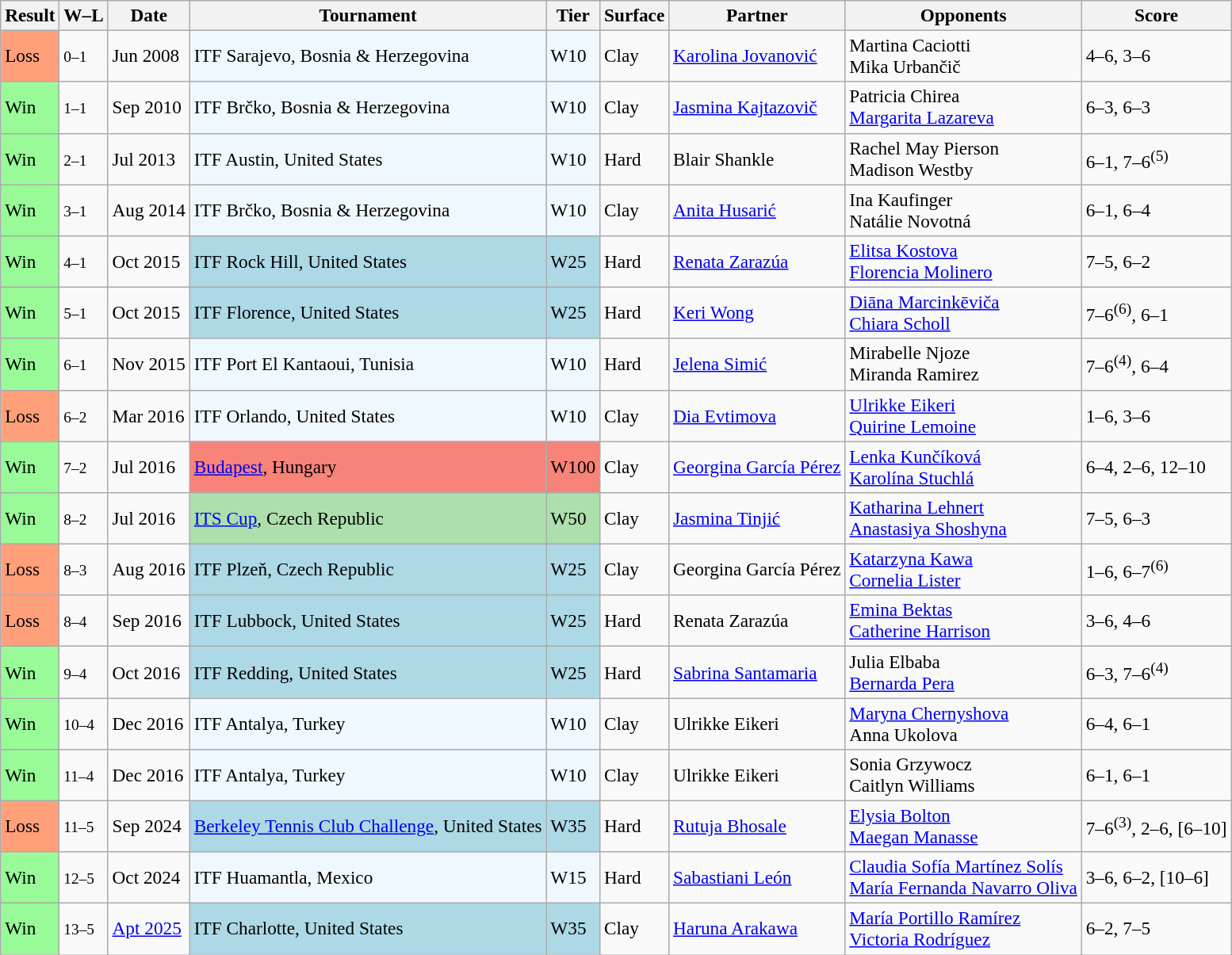<table class="sortable wikitable" style=font-size:97%>
<tr>
<th>Result</th>
<th>W–L</th>
<th>Date</th>
<th>Tournament</th>
<th>Tier</th>
<th>Surface</th>
<th>Partner</th>
<th>Opponents</th>
<th class="unsortable">Score</th>
</tr>
<tr>
<td style="background:#ffa07a;">Loss</td>
<td><small>0–1</small></td>
<td>Jun 2008</td>
<td style="background:#f0f8ff;">ITF Sarajevo, Bosnia & Herzegovina</td>
<td style="background:#f0f8ff;">W10</td>
<td>Clay</td>
<td> <a href='#'>Karolina Jovanović</a></td>
<td> Martina Caciotti <br>  Mika Urbančič</td>
<td>4–6, 3–6</td>
</tr>
<tr>
<td style="background:#98fb98;">Win</td>
<td><small>1–1</small></td>
<td>Sep 2010</td>
<td style="background:#f0f8ff;">ITF Brčko, Bosnia & Herzegovina</td>
<td style="background:#f0f8ff;">W10</td>
<td>Clay</td>
<td> <a href='#'>Jasmina Kajtazovič</a></td>
<td> Patricia Chirea <br>  <a href='#'>Margarita Lazareva</a></td>
<td>6–3, 6–3</td>
</tr>
<tr>
<td style="background:#98fb98;">Win</td>
<td><small>2–1</small></td>
<td>Jul 2013</td>
<td style="background:#f0f8ff;">ITF Austin, United States</td>
<td style="background:#f0f8ff;">W10</td>
<td>Hard</td>
<td> Blair Shankle</td>
<td> Rachel May Pierson <br>  Madison Westby</td>
<td>6–1, 7–6<sup>(5)</sup></td>
</tr>
<tr>
<td style="background:#98fb98;">Win</td>
<td><small>3–1</small></td>
<td>Aug 2014</td>
<td style="background:#f0f8ff;">ITF Brčko, Bosnia & Herzegovina</td>
<td style="background:#f0f8ff;">W10</td>
<td>Clay</td>
<td> <a href='#'>Anita Husarić</a></td>
<td> Ina Kaufinger <br>  Natálie Novotná</td>
<td>6–1, 6–4</td>
</tr>
<tr>
<td style="background:#98fb98;">Win</td>
<td><small>4–1</small></td>
<td>Oct 2015</td>
<td style="background:lightblue;">ITF Rock Hill, United States</td>
<td style="background:lightblue;">W25</td>
<td>Hard</td>
<td> <a href='#'>Renata Zarazúa</a></td>
<td> <a href='#'>Elitsa Kostova</a> <br>  <a href='#'>Florencia Molinero</a></td>
<td>7–5, 6–2</td>
</tr>
<tr>
<td style="background:#98fb98;">Win</td>
<td><small>5–1</small></td>
<td>Oct 2015</td>
<td style="background:lightblue;">ITF Florence, United States</td>
<td style="background:lightblue;">W25</td>
<td>Hard</td>
<td> <a href='#'>Keri Wong</a></td>
<td> <a href='#'>Diāna Marcinkēviča</a> <br>  <a href='#'>Chiara Scholl</a></td>
<td>7–6<sup>(6)</sup>, 6–1</td>
</tr>
<tr>
<td style="background:#98fb98;">Win</td>
<td><small>6–1</small></td>
<td>Nov 2015</td>
<td style="background:#f0f8ff;">ITF Port El Kantaoui, Tunisia</td>
<td style="background:#f0f8ff;">W10</td>
<td>Hard</td>
<td> <a href='#'>Jelena Simić</a></td>
<td> Mirabelle Njoze <br>  Miranda Ramirez</td>
<td>7–6<sup>(4)</sup>, 6–4</td>
</tr>
<tr>
<td style="background:#ffa07a;">Loss</td>
<td><small>6–2</small></td>
<td>Mar 2016</td>
<td style="background:#f0f8ff;">ITF Orlando, United States</td>
<td style="background:#f0f8ff;">W10</td>
<td>Clay</td>
<td> <a href='#'>Dia Evtimova</a></td>
<td> <a href='#'>Ulrikke Eikeri</a> <br>  <a href='#'>Quirine Lemoine</a></td>
<td>1–6, 3–6</td>
</tr>
<tr>
<td style="background:#98fb98;">Win</td>
<td><small>7–2</small></td>
<td>Jul 2016</td>
<td style="background:#f88379;"><a href='#'>Budapest</a>, Hungary</td>
<td style="background:#f88379;">W100</td>
<td>Clay</td>
<td> <a href='#'>Georgina García Pérez</a></td>
<td> <a href='#'>Lenka Kunčíková</a> <br>  <a href='#'>Karolína Stuchlá</a></td>
<td>6–4, 2–6, 12–10</td>
</tr>
<tr>
<td style="background:#98fb98;">Win</td>
<td><small>8–2</small></td>
<td>Jul 2016</td>
<td style="background:#addfad;"><a href='#'>ITS Cup</a>, Czech Republic</td>
<td style="background:#addfad;">W50</td>
<td>Clay</td>
<td> <a href='#'>Jasmina Tinjić</a></td>
<td> <a href='#'>Katharina Lehnert</a> <br>  <a href='#'>Anastasiya Shoshyna</a></td>
<td>7–5, 6–3</td>
</tr>
<tr>
<td style="background:#ffa07a;">Loss</td>
<td><small>8–3</small></td>
<td>Aug 2016</td>
<td style="background:lightblue;">ITF Plzeň, Czech Republic</td>
<td style="background:lightblue;">W25</td>
<td>Clay</td>
<td> Georgina García Pérez</td>
<td> <a href='#'>Katarzyna Kawa</a> <br>  <a href='#'>Cornelia Lister</a></td>
<td>1–6, 6–7<sup>(6)</sup></td>
</tr>
<tr>
<td style="background:#ffa07a;">Loss</td>
<td><small>8–4</small></td>
<td>Sep 2016</td>
<td style="background:lightblue;">ITF Lubbock, United States</td>
<td style="background:lightblue;">W25</td>
<td>Hard</td>
<td> Renata Zarazúa</td>
<td> <a href='#'>Emina Bektas</a> <br>  <a href='#'>Catherine Harrison</a></td>
<td>3–6, 4–6</td>
</tr>
<tr>
<td style="background:#98fb98;">Win</td>
<td><small>9–4</small></td>
<td>Oct 2016</td>
<td style="background:lightblue;">ITF Redding, United States</td>
<td style="background:lightblue;">W25</td>
<td>Hard</td>
<td> <a href='#'>Sabrina Santamaria</a></td>
<td> Julia Elbaba <br>  <a href='#'>Bernarda Pera</a></td>
<td>6–3, 7–6<sup>(4)</sup></td>
</tr>
<tr>
<td style="background:#98fb98;">Win</td>
<td><small>10–4</small></td>
<td>Dec 2016</td>
<td style="background:#f0f8ff;">ITF Antalya, Turkey</td>
<td style="background:#f0f8ff;">W10</td>
<td>Clay</td>
<td> Ulrikke Eikeri</td>
<td> <a href='#'>Maryna Chernyshova</a> <br>  Anna Ukolova</td>
<td>6–4, 6–1</td>
</tr>
<tr>
<td style="background:#98fb98;">Win</td>
<td><small>11–4</small></td>
<td>Dec 2016</td>
<td style="background:#f0f8ff;">ITF Antalya, Turkey</td>
<td style="background:#f0f8ff;">W10</td>
<td>Clay</td>
<td> Ulrikke Eikeri</td>
<td> Sonia Grzywocz <br>  Caitlyn Williams</td>
<td>6–1, 6–1</td>
</tr>
<tr>
<td style="background:#ffa07a;">Loss</td>
<td><small>11–5</small></td>
<td>Sep 2024</td>
<td style="background:lightblue;"><a href='#'>Berkeley Tennis Club Challenge</a>, United States</td>
<td style="background:lightblue;">W35</td>
<td>Hard</td>
<td> <a href='#'>Rutuja Bhosale</a></td>
<td> <a href='#'>Elysia Bolton</a> <br>  <a href='#'>Maegan Manasse</a></td>
<td>7–6<sup>(3)</sup>, 2–6, [6–10]</td>
</tr>
<tr>
<td style="background:#98fb98;">Win</td>
<td><small>12–5</small></td>
<td>Oct 2024</td>
<td style="background:#f0f8ff;">ITF Huamantla, Mexico</td>
<td style="background:#f0f8ff;">W15</td>
<td>Hard</td>
<td> <a href='#'>Sabastiani León</a></td>
<td> <a href='#'>Claudia Sofía Martínez Solís</a> <br>  <a href='#'>María Fernanda Navarro Oliva</a></td>
<td>3–6, 6–2, [10–6]</td>
</tr>
<tr>
<td style="background:#98fb98;">Win</td>
<td><small>13–5</small></td>
<td><a href='#'>Apt 2025</a></td>
<td style="background:lightblue;">ITF Charlotte, United States</td>
<td style="background:lightblue;">W35</td>
<td>Clay</td>
<td> <a href='#'>Haruna Arakawa</a></td>
<td> <a href='#'>María Portillo Ramírez</a> <br>  <a href='#'>Victoria Rodríguez</a></td>
<td>6–2, 7–5</td>
</tr>
</table>
